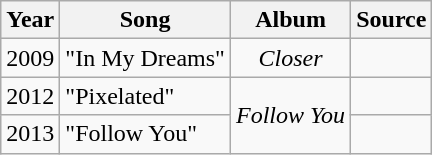<table class="wikitable" style="text-align:left;">
<tr>
<th>Year</th>
<th>Song</th>
<th>Album</th>
<th>Source</th>
</tr>
<tr>
<td>2009</td>
<td>"In My Dreams"</td>
<td align="center"><em>Closer</em></td>
<td align=center></td>
</tr>
<tr>
<td>2012</td>
<td>"Pixelated"</td>
<td rowspan="2" align=center><em>Follow You</em></td>
<td align=center></td>
</tr>
<tr>
<td>2013</td>
<td>"Follow You"</td>
<td align=center></td>
</tr>
</table>
